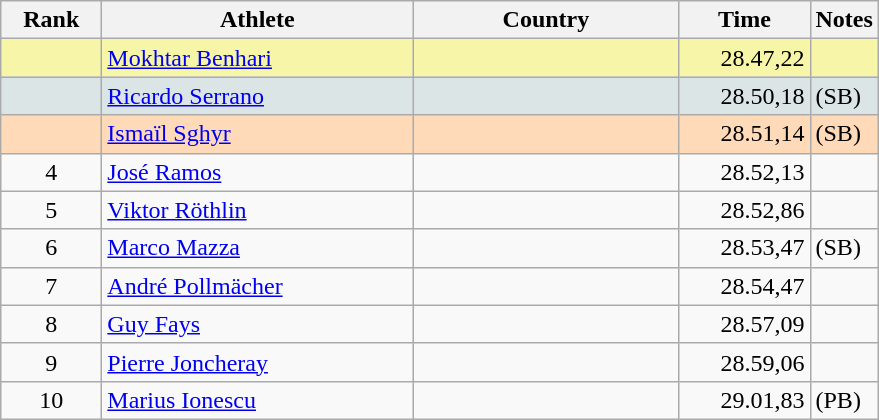<table class="wikitable">
<tr>
<th width = 60>Rank</th>
<th width = 200>Athlete</th>
<th width = 170>Country</th>
<th width = 80>Time</th>
<th>Notes</th>
</tr>
<tr bgcolor="#F7F6A8">
<td align=center></td>
<td><a href='#'>Mokhtar Benhari</a></td>
<td></td>
<td align="right">28.47,22</td>
<td></td>
</tr>
<tr bgcolor="#DCE5E5">
<td align=center></td>
<td><a href='#'>Ricardo Serrano</a></td>
<td></td>
<td align="right">28.50,18</td>
<td>(SB)</td>
</tr>
<tr bgcolor="#FFDAB9">
<td align=center></td>
<td><a href='#'>Ismaïl Sghyr</a></td>
<td></td>
<td align="right">28.51,14</td>
<td>(SB)</td>
</tr>
<tr>
<td align=center>4</td>
<td><a href='#'>José Ramos</a></td>
<td></td>
<td align="right">28.52,13</td>
<td></td>
</tr>
<tr>
<td align=center>5</td>
<td><a href='#'>Viktor Röthlin</a></td>
<td></td>
<td align="right">28.52,86</td>
<td></td>
</tr>
<tr>
<td align=center>6</td>
<td><a href='#'>Marco Mazza</a></td>
<td></td>
<td align="right">28.53,47</td>
<td>(SB)</td>
</tr>
<tr>
<td align=center>7</td>
<td><a href='#'>André Pollmächer</a></td>
<td></td>
<td align="right">28.54,47</td>
<td></td>
</tr>
<tr>
<td align=center>8</td>
<td><a href='#'>Guy Fays</a></td>
<td></td>
<td align="right">28.57,09</td>
<td></td>
</tr>
<tr>
<td align=center>9</td>
<td><a href='#'>Pierre Joncheray</a></td>
<td></td>
<td align="right">28.59,06</td>
<td></td>
</tr>
<tr>
<td align=center>10</td>
<td><a href='#'>Marius Ionescu</a></td>
<td></td>
<td align="right">29.01,83</td>
<td>(PB)</td>
</tr>
</table>
